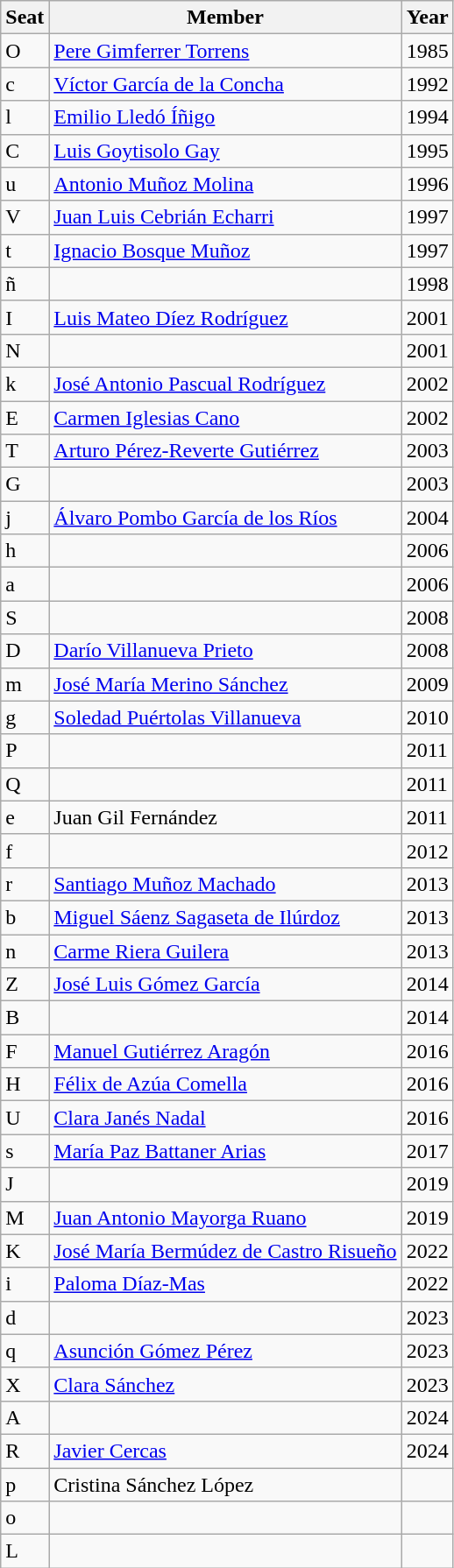<table class="wikitable sortable">
<tr>
<th>Seat</th>
<th>Member</th>
<th>Year</th>
</tr>
<tr>
<td>O</td>
<td><a href='#'>Pere Gimferrer Torrens</a></td>
<td>1985</td>
</tr>
<tr>
<td>c</td>
<td><a href='#'>Víctor García de la Concha</a></td>
<td>1992</td>
</tr>
<tr>
<td>l</td>
<td><a href='#'>Emilio Lledó Íñigo</a></td>
<td>1994</td>
</tr>
<tr>
<td>C</td>
<td><a href='#'>Luis Goytisolo Gay</a></td>
<td>1995</td>
</tr>
<tr>
<td>u</td>
<td><a href='#'>Antonio Muñoz Molina</a></td>
<td>1996</td>
</tr>
<tr>
<td>V</td>
<td><a href='#'>Juan Luis Cebrián Echarri</a></td>
<td>1997</td>
</tr>
<tr>
<td>t</td>
<td><a href='#'>Ignacio Bosque Muñoz</a></td>
<td>1997</td>
</tr>
<tr>
<td>ñ</td>
<td></td>
<td>1998</td>
</tr>
<tr>
<td>I</td>
<td><a href='#'>Luis Mateo Díez Rodríguez</a></td>
<td>2001</td>
</tr>
<tr>
<td>N</td>
<td></td>
<td>2001</td>
</tr>
<tr>
<td>k</td>
<td><a href='#'>José Antonio Pascual Rodríguez</a></td>
<td>2002</td>
</tr>
<tr>
<td>E</td>
<td><a href='#'>Carmen Iglesias Cano</a></td>
<td>2002</td>
</tr>
<tr>
<td>T</td>
<td><a href='#'>Arturo Pérez-Reverte Gutiérrez</a></td>
<td>2003</td>
</tr>
<tr>
<td>G</td>
<td></td>
<td>2003</td>
</tr>
<tr>
<td>j</td>
<td><a href='#'>Álvaro Pombo García de los Ríos</a></td>
<td>2004</td>
</tr>
<tr>
<td>h</td>
<td></td>
<td>2006</td>
</tr>
<tr>
<td>a</td>
<td></td>
<td>2006</td>
</tr>
<tr>
<td>S</td>
<td></td>
<td>2008</td>
</tr>
<tr>
<td>D</td>
<td><a href='#'>Darío Villanueva Prieto</a></td>
<td>2008</td>
</tr>
<tr>
<td>m</td>
<td><a href='#'>José María Merino Sánchez</a></td>
<td>2009</td>
</tr>
<tr>
<td>g</td>
<td><a href='#'>Soledad Puértolas Villanueva</a></td>
<td>2010</td>
</tr>
<tr>
<td>P</td>
<td></td>
<td>2011</td>
</tr>
<tr>
<td>Q</td>
<td></td>
<td>2011</td>
</tr>
<tr>
<td>e</td>
<td>Juan Gil Fernández</td>
<td>2011</td>
</tr>
<tr>
<td>f</td>
<td></td>
<td>2012</td>
</tr>
<tr>
<td>r</td>
<td><a href='#'>Santiago Muñoz Machado</a></td>
<td>2013</td>
</tr>
<tr>
<td>b</td>
<td><a href='#'>Miguel Sáenz Sagaseta de Ilúrdoz</a></td>
<td>2013</td>
</tr>
<tr>
<td>n</td>
<td><a href='#'>Carme Riera Guilera</a></td>
<td>2013</td>
</tr>
<tr>
<td>Z</td>
<td><a href='#'>José Luis Gómez García</a></td>
<td>2014</td>
</tr>
<tr>
<td>B</td>
<td></td>
<td>2014</td>
</tr>
<tr>
<td>F</td>
<td><a href='#'>Manuel Gutiérrez Aragón</a></td>
<td>2016</td>
</tr>
<tr>
<td>H</td>
<td><a href='#'>Félix de Azúa Comella</a></td>
<td>2016</td>
</tr>
<tr>
<td>U</td>
<td><a href='#'>Clara Janés Nadal</a></td>
<td>2016</td>
</tr>
<tr>
<td>s</td>
<td><a href='#'>María Paz Battaner Arias</a></td>
<td>2017</td>
</tr>
<tr>
<td>J</td>
<td></td>
<td>2019</td>
</tr>
<tr>
<td>M</td>
<td><a href='#'>Juan Antonio Mayorga Ruano</a></td>
<td>2019</td>
</tr>
<tr>
<td>K</td>
<td><a href='#'>José María Bermúdez de Castro Risueño</a></td>
<td>2022</td>
</tr>
<tr>
<td>i</td>
<td><a href='#'>Paloma Díaz-Mas</a></td>
<td>2022</td>
</tr>
<tr>
<td>d</td>
<td></td>
<td>2023</td>
</tr>
<tr>
<td>q</td>
<td><a href='#'>Asunción Gómez Pérez</a></td>
<td>2023</td>
</tr>
<tr>
<td>X</td>
<td><a href='#'>Clara Sánchez</a></td>
<td>2023</td>
</tr>
<tr>
<td>A</td>
<td></td>
<td>2024</td>
</tr>
<tr>
<td>R</td>
<td><a href='#'>Javier Cercas</a></td>
<td>2024</td>
</tr>
<tr>
<td>p</td>
<td>Cristina Sánchez López</td>
<td></td>
</tr>
<tr>
<td>o</td>
<td></td>
<td></td>
</tr>
<tr>
<td>L</td>
<td></td>
<td></td>
</tr>
</table>
